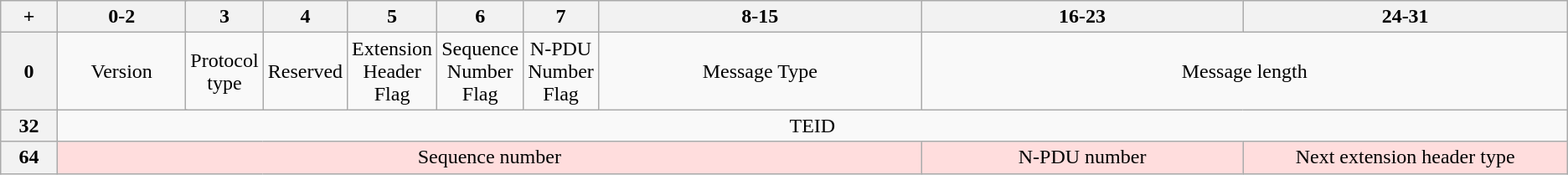<table class="wikitable" style="text-align:center">
<tr>
<th width="4%">+</th>
<th colspan="3" width="9%">0-2</th>
<th colspan="1" width="3%">3</th>
<th colspan="1" width="3%">4</th>
<th colspan="1" width="3%">5</th>
<th colspan="1" width="3%">6</th>
<th colspan="1" width="3%">7</th>
<th colspan="8" width="24%">8-15</th>
<th colspan="8" width="24%">16-23</th>
<th colspan="8" width="24%">24-31</th>
</tr>
<tr>
<th>0</th>
<td colspan="3">Version</td>
<td colspan="1">Protocol type</td>
<td colspan="1">Reserved</td>
<td colspan="1">Extension Header Flag</td>
<td colspan="1">Sequence Number Flag</td>
<td colspan="1">N-PDU Number Flag</td>
<td colspan="8">Message Type</td>
<td colspan="16">Message length</td>
</tr>
<tr>
<th>32</th>
<td colspan="32">TEID</td>
</tr>
<tr>
<th>64</th>
<td colspan="16" bgcolor="#FFDDDD">Sequence number</td>
<td colspan="8" bgcolor="#FFDDDD">N-PDU number</td>
<td colspan="8" bgcolor="#FFDDDD">Next extension header type</td>
</tr>
</table>
